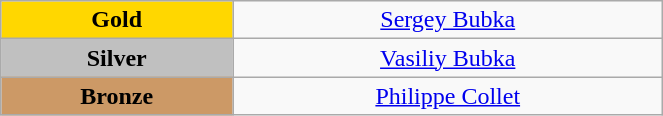<table class="wikitable" style="text-align:center; " width="35%">
<tr>
<td bgcolor="gold"><strong>Gold</strong></td>
<td><a href='#'>Sergey Bubka</a><br>  <small><em></em></small></td>
</tr>
<tr>
<td bgcolor="silver"><strong>Silver</strong></td>
<td><a href='#'>Vasiliy Bubka</a><br>  <small><em></em></small></td>
</tr>
<tr>
<td bgcolor="CC9966"><strong>Bronze</strong></td>
<td><a href='#'>Philippe Collet</a><br>  <small><em></em></small></td>
</tr>
</table>
